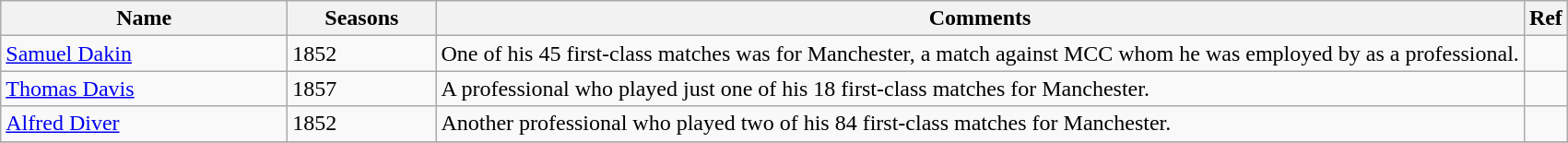<table class="wikitable">
<tr>
<th style="width:200px">Name</th>
<th style="width: 100px">Seasons</th>
<th>Comments</th>
<th>Ref</th>
</tr>
<tr>
<td><a href='#'>Samuel Dakin</a></td>
<td>1852</td>
<td>One of his 45 first-class matches was for Manchester, a match against MCC whom he was employed by as a professional.</td>
<td></td>
</tr>
<tr>
<td><a href='#'>Thomas Davis</a></td>
<td>1857</td>
<td>A professional who played just one of his 18 first-class matches for Manchester.</td>
<td></td>
</tr>
<tr>
<td><a href='#'>Alfred Diver</a></td>
<td>1852</td>
<td>Another professional who played two of his 84 first-class matches for Manchester.</td>
<td></td>
</tr>
<tr>
</tr>
</table>
